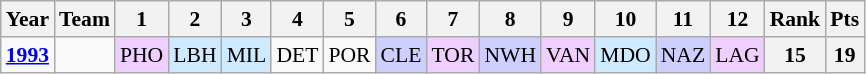<table class="wikitable" style="text-align:center; font-size:90%">
<tr>
<th>Year</th>
<th>Team</th>
<th>1</th>
<th>2</th>
<th>3</th>
<th>4</th>
<th>5</th>
<th>6</th>
<th>7</th>
<th>8</th>
<th>9</th>
<th>10</th>
<th>11</th>
<th>12</th>
<th>Rank</th>
<th>Pts</th>
</tr>
<tr>
<td><strong><a href='#'>1993</a></strong></td>
<td></td>
<td style="background:#efcfff;">PHO<br></td>
<td style="background:#cfeaff;">LBH<br></td>
<td style="background:#cfeaff;">MIL<br></td>
<td>DET<br></td>
<td>POR<br></td>
<td style="background:#cfcfff;">CLE<br></td>
<td style="background:#efcfff;">TOR<br></td>
<td style="background:#cfcfff;">NWH<br></td>
<td style="background:#efcfff;">VAN<br></td>
<td style="background:#cfeaff;">MDO<br></td>
<td style="background:#cfcfff;">NAZ<br></td>
<td style="background:#efcfff;">LAG<br></td>
<th>15</th>
<th>19</th>
</tr>
</table>
